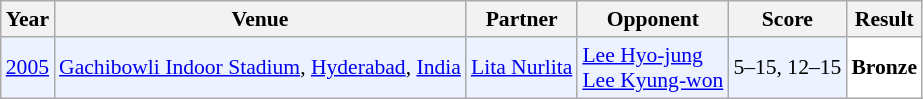<table class="sortable wikitable" style="font-size: 90%;">
<tr>
<th>Year</th>
<th>Venue</th>
<th>Partner</th>
<th>Opponent</th>
<th>Score</th>
<th>Result</th>
</tr>
<tr style="background:#ECF2FF">
<td align="center"><a href='#'>2005</a></td>
<td align="left"><a href='#'>Gachibowli Indoor Stadium</a>, <a href='#'>Hyderabad</a>, <a href='#'>India</a></td>
<td align="left"> <a href='#'>Lita Nurlita</a></td>
<td align="left"> <a href='#'>Lee Hyo-jung</a><br> <a href='#'>Lee Kyung-won</a></td>
<td align="left">5–15, 12–15</td>
<td style="text-align:left; background:white"> <strong>Bronze</strong></td>
</tr>
</table>
